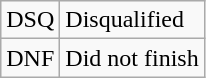<table class="wikitable">
<tr>
<td style="text-align:center;">DSQ</td>
<td>Disqualified</td>
</tr>
<tr>
<td style="text-align:center;">DNF</td>
<td>Did not finish</td>
</tr>
</table>
